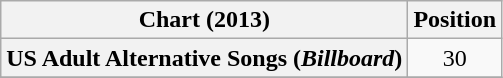<table class="wikitable plainrowheaders sortable">
<tr>
<th>Chart (2013)</th>
<th>Position</th>
</tr>
<tr>
<th scope="row">US Adult Alternative Songs (<em>Billboard</em>)</th>
<td style="text-align:center;">30</td>
</tr>
<tr>
</tr>
</table>
